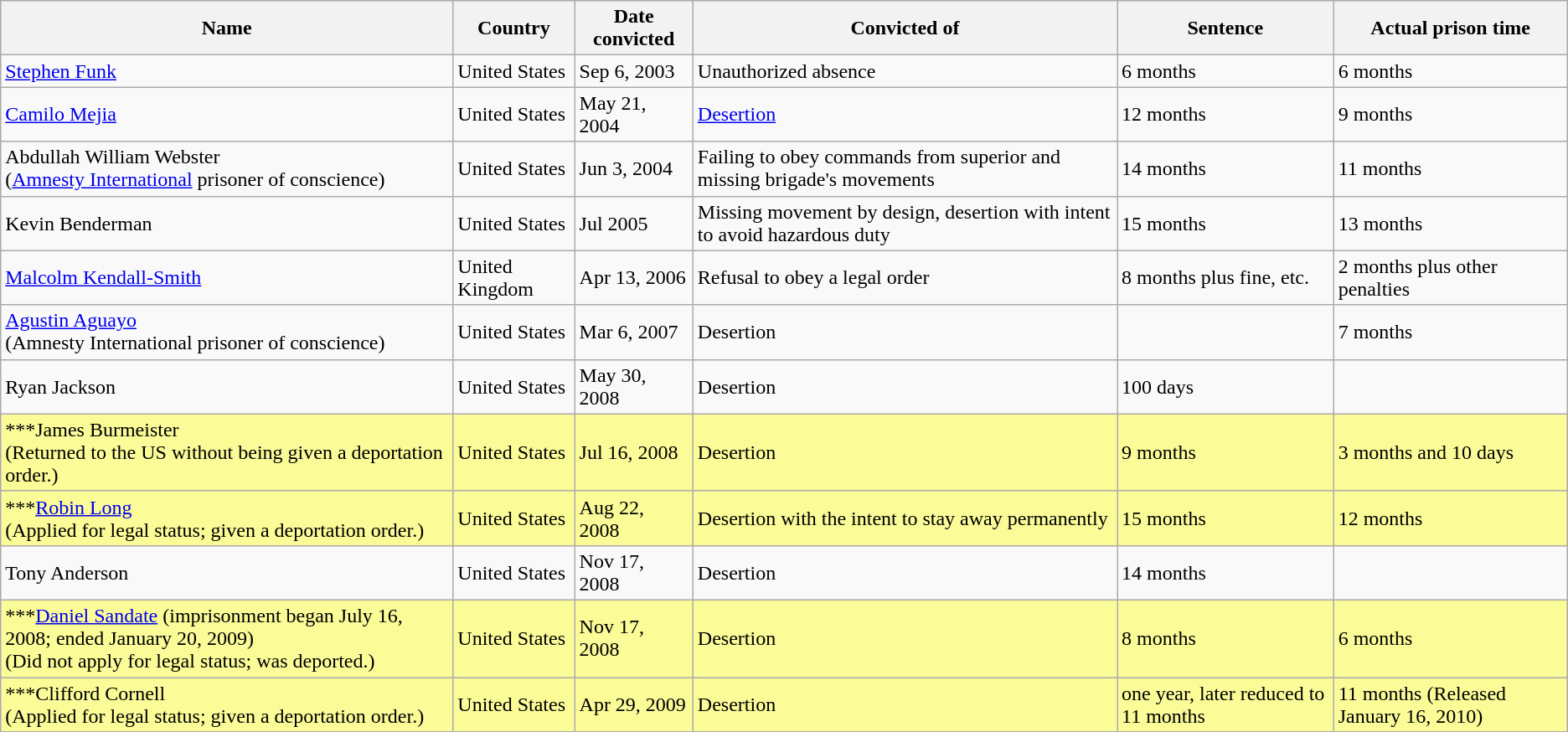<table class="wikitable">
<tr>
<th>Name</th>
<th>Country</th>
<th>Date convicted</th>
<th>Convicted of</th>
<th>Sentence</th>
<th>Actual prison time</th>
</tr>
<tr>
<td><a href='#'>Stephen Funk</a></td>
<td>United States</td>
<td>Sep 6, 2003</td>
<td>Unauthorized absence</td>
<td>6 months</td>
<td>6 months</td>
</tr>
<tr>
<td><a href='#'>Camilo Mejia</a></td>
<td>United States</td>
<td>May 21, 2004</td>
<td><a href='#'>Desertion</a></td>
<td>12 months</td>
<td>9 months</td>
</tr>
<tr>
<td>Abdullah William Webster<br>(<a href='#'>Amnesty International</a> prisoner of conscience)</td>
<td>United States</td>
<td>Jun 3, 2004</td>
<td>Failing to obey commands from superior and missing brigade's movements</td>
<td>14 months</td>
<td>11 months</td>
</tr>
<tr>
<td>Kevin Benderman</td>
<td>United States</td>
<td>Jul 2005</td>
<td>Missing movement by design, desertion with intent to avoid hazardous duty</td>
<td>15 months</td>
<td>13 months</td>
</tr>
<tr>
<td><a href='#'>Malcolm Kendall-Smith</a></td>
<td>United Kingdom</td>
<td>Apr 13, 2006</td>
<td>Refusal to obey a legal order</td>
<td>8 months plus fine, etc.</td>
<td>2 months plus other penalties</td>
</tr>
<tr>
<td><a href='#'>Agustin Aguayo</a><br>(Amnesty International prisoner of conscience)</td>
<td>United States</td>
<td>Mar 6, 2007</td>
<td>Desertion</td>
<td></td>
<td>7 months</td>
</tr>
<tr>
<td>Ryan Jackson</td>
<td>United States</td>
<td>May 30, 2008</td>
<td>Desertion</td>
<td>100 days</td>
<td></td>
</tr>
<tr bgcolor="#FBFB98">
<td>***James Burmeister <br>(Returned to the US without being given a deportation order.)</td>
<td>United States</td>
<td>Jul 16, 2008</td>
<td>Desertion</td>
<td>9 months</td>
<td>3 months and 10 days</td>
</tr>
<tr bgcolor="#FBFB98">
<td>***<a href='#'>Robin Long</a><br>(Applied for legal status; given a deportation order.)</td>
<td>United States</td>
<td>Aug 22, 2008</td>
<td>Desertion with the intent to stay away permanently</td>
<td>15 months</td>
<td>12 months</td>
</tr>
<tr>
<td>Tony Anderson</td>
<td>United States</td>
<td>Nov 17, 2008</td>
<td>Desertion</td>
<td>14 months</td>
<td></td>
</tr>
<tr bgcolor="#FBFB98">
<td>***<a href='#'>Daniel Sandate</a> (imprisonment began July 16, 2008; ended January 20, 2009)<br>(Did not apply for legal status; was deported.)</td>
<td>United States</td>
<td>Nov 17, 2008</td>
<td>Desertion</td>
<td>8 months</td>
<td>6 months</td>
</tr>
<tr bgcolor="#FBFB98">
<td>***Clifford Cornell<br>(Applied for legal status; given a deportation order.)</td>
<td>United States</td>
<td>Apr 29, 2009</td>
<td>Desertion</td>
<td>one year, later reduced to 11 months</td>
<td>11 months (Released January 16, 2010)</td>
</tr>
</table>
